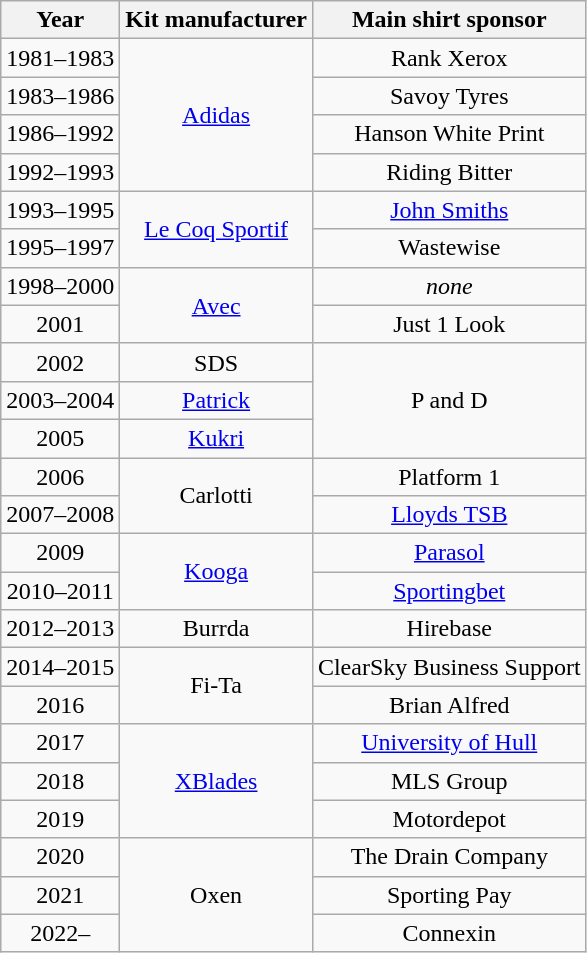<table class="wikitable" style="text-align:center;">
<tr>
<th>Year</th>
<th>Kit manufacturer</th>
<th>Main shirt sponsor</th>
</tr>
<tr>
<td>1981–1983</td>
<td rowspan=4><a href='#'>Adidas</a></td>
<td rowspan=1>Rank Xerox</td>
</tr>
<tr>
<td>1983–1986</td>
<td>Savoy Tyres</td>
</tr>
<tr>
<td>1986–1992</td>
<td>Hanson White Print</td>
</tr>
<tr>
<td>1992–1993</td>
<td>Riding Bitter</td>
</tr>
<tr>
<td>1993–1995</td>
<td rowspan=2><a href='#'>Le Coq Sportif</a></td>
<td><a href='#'>John Smiths</a></td>
</tr>
<tr>
<td>1995–1997</td>
<td>Wastewise</td>
</tr>
<tr>
<td>1998–2000</td>
<td rowspan=2><a href='#'>Avec</a></td>
<td><em>none</em></td>
</tr>
<tr>
<td>2001</td>
<td>Just 1 Look</td>
</tr>
<tr>
<td>2002</td>
<td>SDS</td>
<td rowspan=3>P and D</td>
</tr>
<tr>
<td>2003–2004</td>
<td><a href='#'>Patrick</a></td>
</tr>
<tr>
<td>2005</td>
<td><a href='#'>Kukri</a></td>
</tr>
<tr>
<td>2006</td>
<td rowspan=2>Carlotti</td>
<td>Platform 1</td>
</tr>
<tr>
<td>2007–2008</td>
<td><a href='#'>Lloyds TSB</a></td>
</tr>
<tr>
<td>2009</td>
<td rowspan=2><a href='#'>Kooga</a></td>
<td><a href='#'>Parasol</a></td>
</tr>
<tr>
<td>2010–2011</td>
<td><a href='#'>Sportingbet</a></td>
</tr>
<tr>
<td>2012–2013</td>
<td>Burrda</td>
<td>Hirebase</td>
</tr>
<tr>
<td>2014–2015</td>
<td rowspan=2>Fi-Ta</td>
<td>ClearSky Business Support</td>
</tr>
<tr>
<td>2016</td>
<td>Brian Alfred</td>
</tr>
<tr>
<td>2017</td>
<td rowspan=3><a href='#'>XBlades</a></td>
<td><a href='#'>University of Hull</a></td>
</tr>
<tr>
<td>2018</td>
<td>MLS Group</td>
</tr>
<tr>
<td>2019</td>
<td>Motordepot</td>
</tr>
<tr>
<td>2020</td>
<td rowspan=3>Oxen</td>
<td>The Drain Company</td>
</tr>
<tr>
<td>2021</td>
<td>Sporting Pay</td>
</tr>
<tr>
<td>2022–</td>
<td>Connexin</td>
</tr>
</table>
